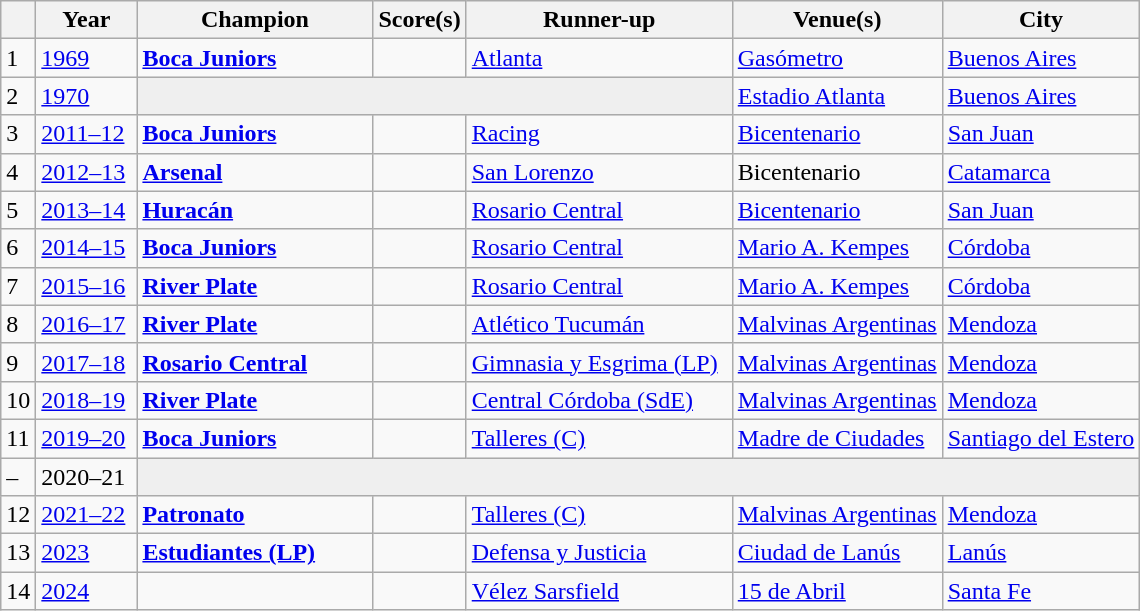<table class="wikitable sortable">
<tr>
<th width=></th>
<th width=60px>Year</th>
<th width=150px>Champion</th>
<th>Score(s)</th>
<th width=170px>Runner-up</th>
<th width=>Venue(s)</th>
<th width=>City</th>
</tr>
<tr>
<td>1</td>
<td><a href='#'>1969</a></td>
<td><strong><a href='#'>Boca Juniors</a></strong> </td>
<td></td>
<td><a href='#'>Atlanta</a></td>
<td><a href='#'>Gasómetro</a></td>
<td><a href='#'>Buenos Aires</a></td>
</tr>
<tr>
<td>2</td>
<td><a href='#'>1970</a></td>
<td colspan=3 style=background:#efefef></td>
<td><a href='#'>Estadio Atlanta</a></td>
<td><a href='#'>Buenos Aires</a></td>
</tr>
<tr>
<td>3</td>
<td><a href='#'>2011–12</a></td>
<td><strong><a href='#'>Boca Juniors</a></strong> </td>
<td></td>
<td><a href='#'>Racing</a></td>
<td><a href='#'>Bicentenario</a></td>
<td><a href='#'>San Juan</a></td>
</tr>
<tr>
<td>4</td>
<td><a href='#'>2012–13</a></td>
<td><strong><a href='#'>Arsenal</a></strong> </td>
<td></td>
<td><a href='#'>San Lorenzo</a></td>
<td>Bicentenario</td>
<td><a href='#'>Catamarca</a></td>
</tr>
<tr>
<td>5</td>
<td><a href='#'>2013–14</a></td>
<td><strong><a href='#'>Huracán</a></strong> </td>
<td></td>
<td><a href='#'>Rosario Central</a></td>
<td><a href='#'>Bicentenario</a></td>
<td><a href='#'>San Juan</a></td>
</tr>
<tr>
<td>6</td>
<td><a href='#'>2014–15</a></td>
<td><strong><a href='#'>Boca Juniors</a></strong> </td>
<td></td>
<td><a href='#'>Rosario Central</a></td>
<td><a href='#'>Mario A. Kempes</a></td>
<td><a href='#'>Córdoba</a></td>
</tr>
<tr>
<td>7</td>
<td><a href='#'>2015–16</a></td>
<td><strong><a href='#'>River Plate</a></strong> </td>
<td></td>
<td><a href='#'>Rosario Central</a></td>
<td><a href='#'>Mario A. Kempes</a></td>
<td><a href='#'>Córdoba</a></td>
</tr>
<tr>
<td>8</td>
<td><a href='#'>2016–17</a></td>
<td><strong><a href='#'>River Plate</a></strong> </td>
<td></td>
<td><a href='#'>Atlético Tucumán</a></td>
<td><a href='#'>Malvinas Argentinas</a></td>
<td><a href='#'>Mendoza</a></td>
</tr>
<tr>
<td>9</td>
<td><a href='#'>2017–18</a></td>
<td><strong><a href='#'>Rosario Central</a></strong> </td>
<td></td>
<td><a href='#'>Gimnasia y Esgrima (LP)</a></td>
<td><a href='#'>Malvinas Argentinas</a></td>
<td><a href='#'>Mendoza</a></td>
</tr>
<tr>
<td>10</td>
<td><a href='#'>2018–19</a></td>
<td><strong><a href='#'>River Plate</a></strong> </td>
<td></td>
<td><a href='#'>Central Córdoba (SdE)</a></td>
<td><a href='#'>Malvinas Argentinas</a></td>
<td><a href='#'>Mendoza</a></td>
</tr>
<tr>
<td>11</td>
<td><a href='#'>2019–20</a></td>
<td><strong><a href='#'>Boca Juniors</a></strong> </td>
<td></td>
<td><a href='#'>Talleres (C)</a></td>
<td><a href='#'>Madre de Ciudades</a></td>
<td><a href='#'>Santiago del Estero</a></td>
</tr>
<tr>
<td>–</td>
<td>2020–21</td>
<td colspan=6 style=background:#efefef></td>
</tr>
<tr>
<td>12</td>
<td><a href='#'>2021–22</a></td>
<td><strong><a href='#'>Patronato</a></strong> </td>
<td></td>
<td><a href='#'>Talleres (C)</a></td>
<td><a href='#'>Malvinas Argentinas</a></td>
<td><a href='#'>Mendoza</a></td>
</tr>
<tr>
<td>13</td>
<td><a href='#'>2023</a></td>
<td><strong><a href='#'>Estudiantes (LP)</a></strong> </td>
<td></td>
<td><a href='#'>Defensa y Justicia</a></td>
<td><a href='#'>Ciudad de Lanús</a></td>
<td><a href='#'>Lanús</a></td>
</tr>
<tr>
<td>14</td>
<td><a href='#'>2024</a></td>
<td></td>
<td></td>
<td><a href='#'>Vélez Sarsfield</a></td>
<td><a href='#'>15 de Abril</a></td>
<td><a href='#'>Santa Fe</a></td>
</tr>
</table>
